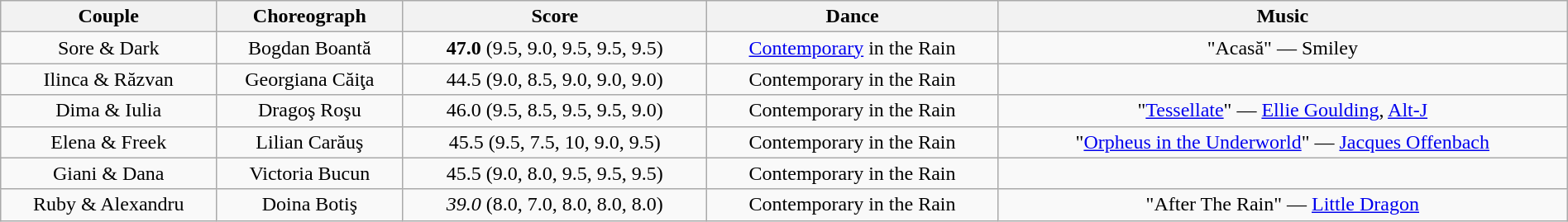<table class="wikitable" style="text-align: center; width:100%;">
<tr>
<th>Couple</th>
<th>Choreograph</th>
<th>Score</th>
<th>Dance</th>
<th>Music</th>
</tr>
<tr>
<td>Sore & Dark</td>
<td>Bogdan Boantă</td>
<td><span> <strong>47.0</strong> (9.5, 9.0, 9.5, 9.5, 9.5)</span></td>
<td><a href='#'>Contemporary</a> in the Rain</td>
<td>"Acasă" — Smiley</td>
</tr>
<tr>
<td>Ilinca & Răzvan</td>
<td>Georgiana Căiţa</td>
<td>44.5 (9.0, 8.5, 9.0, 9.0, 9.0)</td>
<td>Contemporary in the Rain</td>
<td></td>
</tr>
<tr>
<td>Dima & Iulia</td>
<td>Dragoş Roşu</td>
<td>46.0 (9.5, 8.5, 9.5, 9.5, 9.0)</td>
<td>Contemporary in the Rain</td>
<td>"<a href='#'>Tessellate</a>" — <a href='#'>Ellie Goulding</a>, <a href='#'>Alt-J</a></td>
</tr>
<tr>
<td>Elena & Freek</td>
<td>Lilian Carăuş</td>
<td>45.5 (9.5, 7.5, 10, 9.0, 9.5)</td>
<td>Contemporary in the Rain</td>
<td>"<a href='#'>Orpheus in the Underworld</a>" — <a href='#'>Jacques Offenbach</a></td>
</tr>
<tr>
<td>Giani & Dana</td>
<td>Victoria Bucun</td>
<td>45.5 (9.0, 8.0, 9.5, 9.5, 9.5)</td>
<td>Contemporary in the Rain</td>
<td></td>
</tr>
<tr>
<td>Ruby & Alexandru</td>
<td>Doina Botiş</td>
<td><span> <em>39.0</em> (8.0, 7.0, 8.0, 8.0, 8.0)</span></td>
<td>Contemporary in the Rain</td>
<td>"After The Rain" — <a href='#'>Little Dragon</a></td>
</tr>
</table>
